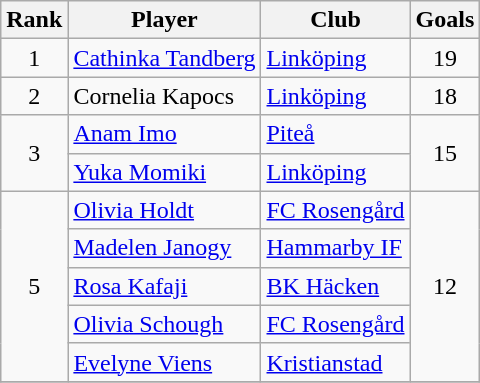<table class="wikitable" style="text-align:center">
<tr>
<th>Rank</th>
<th>Player</th>
<th>Club</th>
<th>Goals</th>
</tr>
<tr>
<td>1</td>
<td align="left"> <a href='#'>Cathinka Tandberg</a></td>
<td align="left"><a href='#'>Linköping</a></td>
<td>19</td>
</tr>
<tr>
<td>2</td>
<td align="left"> Cornelia Kapocs</td>
<td align="left"><a href='#'>Linköping</a></td>
<td>18</td>
</tr>
<tr>
<td rowspan="2">3</td>
<td align="left"> <a href='#'>Anam Imo</a></td>
<td align="left"><a href='#'>Piteå</a></td>
<td rowspan="2">15</td>
</tr>
<tr>
<td align="left"> <a href='#'>Yuka Momiki</a></td>
<td align="left"><a href='#'>Linköping</a></td>
</tr>
<tr>
<td rowspan="5">5</td>
<td align="left"> <a href='#'>Olivia Holdt</a></td>
<td align="left"><a href='#'>FC Rosengård</a></td>
<td rowspan="5">12</td>
</tr>
<tr>
<td align="left"> <a href='#'>Madelen Janogy</a></td>
<td align="left"><a href='#'>Hammarby IF</a></td>
</tr>
<tr>
<td align="left"> <a href='#'>Rosa Kafaji</a></td>
<td align="left"><a href='#'>BK Häcken</a></td>
</tr>
<tr>
<td align="left"> <a href='#'>Olivia Schough</a></td>
<td align="left"><a href='#'>FC Rosengård</a></td>
</tr>
<tr>
<td align="left"> <a href='#'>Evelyne Viens</a></td>
<td align="left"><a href='#'>Kristianstad</a></td>
</tr>
<tr>
</tr>
</table>
